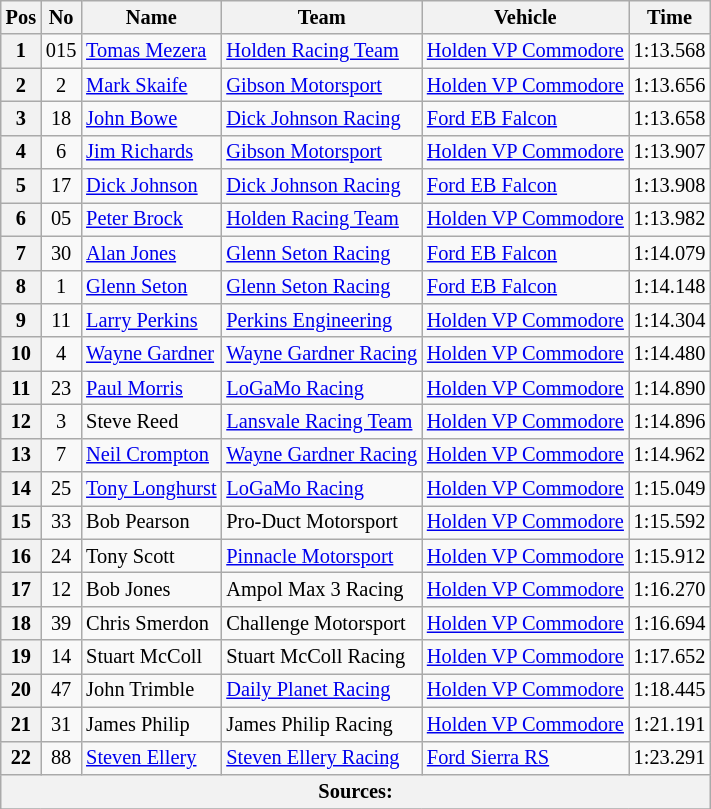<table class="wikitable" style="font-size: 85%;">
<tr>
<th>Pos</th>
<th>No</th>
<th>Name</th>
<th>Team</th>
<th>Vehicle</th>
<th>Time</th>
</tr>
<tr>
<th>1</th>
<td align=center>015</td>
<td> <a href='#'>Tomas Mezera</a></td>
<td><a href='#'>Holden Racing Team</a></td>
<td><a href='#'>Holden VP Commodore</a></td>
<td>1:13.568</td>
</tr>
<tr>
<th>2</th>
<td align=center>2</td>
<td> <a href='#'>Mark Skaife</a></td>
<td><a href='#'>Gibson Motorsport</a></td>
<td><a href='#'>Holden VP Commodore</a></td>
<td>1:13.656</td>
</tr>
<tr>
<th>3</th>
<td align=center>18</td>
<td> <a href='#'>John Bowe</a></td>
<td><a href='#'>Dick Johnson Racing</a></td>
<td><a href='#'>Ford EB Falcon</a></td>
<td>1:13.658</td>
</tr>
<tr>
<th>4</th>
<td align=center>6</td>
<td> <a href='#'>Jim Richards</a></td>
<td><a href='#'>Gibson Motorsport</a></td>
<td><a href='#'>Holden VP Commodore</a></td>
<td>1:13.907</td>
</tr>
<tr>
<th>5</th>
<td align=center>17</td>
<td> <a href='#'>Dick Johnson</a></td>
<td><a href='#'>Dick Johnson Racing</a></td>
<td><a href='#'>Ford EB Falcon</a></td>
<td>1:13.908</td>
</tr>
<tr>
<th>6</th>
<td align=center>05</td>
<td> <a href='#'>Peter Brock</a></td>
<td><a href='#'>Holden Racing Team</a></td>
<td><a href='#'>Holden VP Commodore</a></td>
<td>1:13.982</td>
</tr>
<tr>
<th>7</th>
<td align=center>30</td>
<td> <a href='#'>Alan Jones</a></td>
<td><a href='#'>Glenn Seton Racing</a></td>
<td><a href='#'>Ford EB Falcon</a></td>
<td>1:14.079</td>
</tr>
<tr>
<th>8</th>
<td align=center>1</td>
<td> <a href='#'>Glenn Seton</a></td>
<td><a href='#'>Glenn Seton Racing</a></td>
<td><a href='#'>Ford EB Falcon</a></td>
<td>1:14.148</td>
</tr>
<tr>
<th>9</th>
<td align=center>11</td>
<td> <a href='#'>Larry Perkins</a></td>
<td><a href='#'>Perkins Engineering</a></td>
<td><a href='#'>Holden VP Commodore</a></td>
<td>1:14.304</td>
</tr>
<tr>
<th>10</th>
<td align=center>4</td>
<td> <a href='#'>Wayne Gardner</a></td>
<td><a href='#'>Wayne Gardner Racing</a></td>
<td><a href='#'>Holden VP Commodore</a></td>
<td>1:14.480</td>
</tr>
<tr>
<th>11</th>
<td align=center>23</td>
<td> <a href='#'>Paul Morris</a></td>
<td><a href='#'>LoGaMo Racing</a></td>
<td><a href='#'>Holden VP Commodore</a></td>
<td>1:14.890</td>
</tr>
<tr>
<th>12</th>
<td align=center>3</td>
<td> Steve Reed</td>
<td><a href='#'>Lansvale Racing Team</a></td>
<td><a href='#'>Holden VP Commodore</a></td>
<td>1:14.896</td>
</tr>
<tr>
<th>13</th>
<td align=center>7</td>
<td> <a href='#'>Neil Crompton</a></td>
<td><a href='#'>Wayne Gardner Racing</a></td>
<td><a href='#'>Holden VP Commodore</a></td>
<td>1:14.962</td>
</tr>
<tr>
<th>14</th>
<td align=center>25</td>
<td> <a href='#'>Tony Longhurst</a></td>
<td><a href='#'>LoGaMo Racing</a></td>
<td><a href='#'>Holden VP Commodore</a></td>
<td>1:15.049</td>
</tr>
<tr>
<th>15</th>
<td align=center>33</td>
<td> Bob Pearson</td>
<td>Pro-Duct Motorsport</td>
<td><a href='#'>Holden VP Commodore</a></td>
<td>1:15.592</td>
</tr>
<tr>
<th>16</th>
<td align=center>24</td>
<td> Tony Scott</td>
<td><a href='#'>Pinnacle Motorsport</a></td>
<td><a href='#'>Holden VP Commodore</a></td>
<td>1:15.912</td>
</tr>
<tr>
<th>17</th>
<td align=center>12</td>
<td> Bob Jones</td>
<td>Ampol Max 3 Racing</td>
<td><a href='#'>Holden VP Commodore</a></td>
<td>1:16.270</td>
</tr>
<tr>
<th>18</th>
<td align=center>39</td>
<td> Chris Smerdon</td>
<td>Challenge Motorsport</td>
<td><a href='#'>Holden VP Commodore</a></td>
<td>1:16.694</td>
</tr>
<tr>
<th>19</th>
<td align=center>14</td>
<td> Stuart McColl</td>
<td>Stuart McColl Racing</td>
<td><a href='#'>Holden VP Commodore</a></td>
<td>1:17.652</td>
</tr>
<tr>
<th>20</th>
<td align=center>47</td>
<td> John Trimble</td>
<td><a href='#'>Daily Planet Racing</a></td>
<td><a href='#'>Holden VP Commodore</a></td>
<td>1:18.445</td>
</tr>
<tr>
<th>21</th>
<td align=center>31</td>
<td> James Philip</td>
<td>James Philip Racing</td>
<td><a href='#'>Holden VP Commodore</a></td>
<td>1:21.191</td>
</tr>
<tr>
<th>22</th>
<td align=center>88</td>
<td> <a href='#'>Steven Ellery</a></td>
<td><a href='#'>Steven Ellery Racing</a></td>
<td><a href='#'>Ford Sierra RS</a></td>
<td>1:23.291</td>
</tr>
<tr>
<th colspan="6">Sources:</th>
</tr>
<tr>
</tr>
</table>
